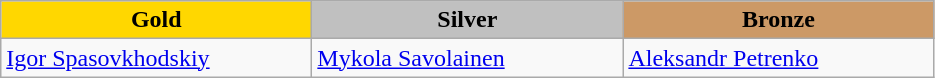<table class="wikitable" style="text-align:left">
<tr align="center">
<td width=200 bgcolor=gold><strong>Gold</strong></td>
<td width=200 bgcolor=silver><strong>Silver</strong></td>
<td width=200 bgcolor=CC9966><strong>Bronze</strong></td>
</tr>
<tr>
<td><a href='#'>Igor Spasovkhodskiy</a><br><em></em></td>
<td><a href='#'>Mykola Savolainen</a><br><em></em></td>
<td><a href='#'>Aleksandr Petrenko</a><br><em></em></td>
</tr>
</table>
